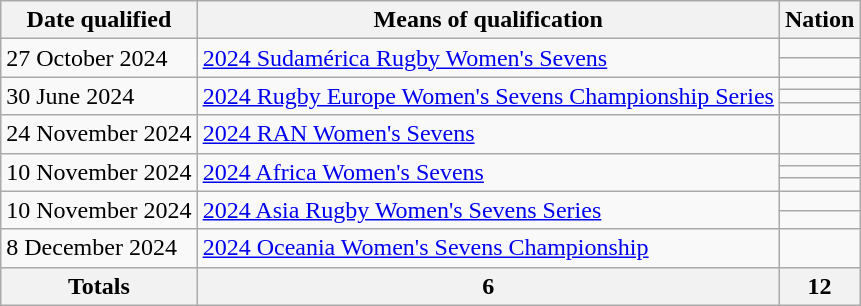<table class="wikitable sortable">
<tr>
<th>Date qualified</th>
<th>Means of qualification</th>
<th>Nation</th>
</tr>
<tr>
<td rowspan="2">27 October 2024</td>
<td rowspan="2"><a href='#'>2024 Sudamérica Rugby Women's Sevens</a></td>
<td></td>
</tr>
<tr>
<td></td>
</tr>
<tr>
<td rowspan=3>30 June 2024</td>
<td rowspan=3><a href='#'>2024 Rugby Europe Women's Sevens Championship Series</a></td>
<td></td>
</tr>
<tr>
<td></td>
</tr>
<tr>
<td></td>
</tr>
<tr>
<td>24 November 2024</td>
<td><a href='#'>2024 RAN Women's Sevens</a></td>
<td></td>
</tr>
<tr>
<td rowspan=3>10 November 2024</td>
<td rowspan=3><a href='#'>2024 Africa Women's Sevens</a></td>
<td></td>
</tr>
<tr>
<td></td>
</tr>
<tr>
<td></td>
</tr>
<tr>
<td rowspan="2">10 November 2024</td>
<td rowspan=2><a href='#'>2024 Asia Rugby Women's Sevens Series</a></td>
<td></td>
</tr>
<tr>
<td></td>
</tr>
<tr>
<td>8 December 2024</td>
<td><a href='#'>2024 Oceania Women's Sevens Championship</a></td>
<td></td>
</tr>
<tr>
<th>Totals</th>
<th>6</th>
<th>12</th>
</tr>
</table>
